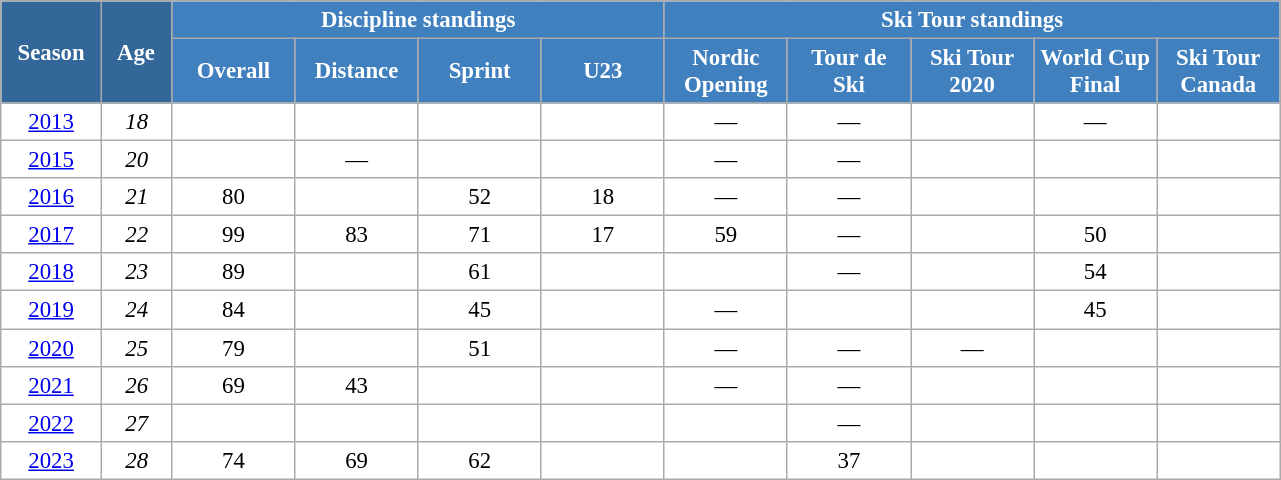<table class="wikitable" style="font-size:95%; text-align:center; border:grey solid 1px; border-collapse:collapse; background:#ffffff;">
<tr>
<th style="background-color:#369; color:white; width:60px;" rowspan="2"> Season </th>
<th style="background-color:#369; color:white; width:40px;" rowspan="2"> Age </th>
<th style="background-color:#4180be; color:white;" colspan="4">Discipline standings</th>
<th style="background-color:#4180be; color:white;" colspan="5">Ski Tour standings</th>
</tr>
<tr>
<th style="background-color:#4180be; color:white; width:75px;">Overall</th>
<th style="background-color:#4180be; color:white; width:75px;">Distance</th>
<th style="background-color:#4180be; color:white; width:75px;">Sprint</th>
<th style="background-color:#4180be; color:white; width:75px;">U23</th>
<th style="background-color:#4180be; color:white; width:75px;">Nordic<br>Opening</th>
<th style="background-color:#4180be; color:white; width:75px;">Tour de<br>Ski</th>
<th style="background-color:#4180be; color:white; width:75px;">Ski Tour<br>2020</th>
<th style="background-color:#4180be; color:white; width:75px;">World Cup<br>Final</th>
<th style="background-color:#4180be; color:white; width:75px;">Ski Tour<br>Canada</th>
</tr>
<tr>
<td><a href='#'>2013</a></td>
<td><em>18</em></td>
<td></td>
<td></td>
<td></td>
<td></td>
<td>—</td>
<td>—</td>
<td></td>
<td>—</td>
<td></td>
</tr>
<tr>
<td><a href='#'>2015</a></td>
<td><em>20</em></td>
<td></td>
<td>—</td>
<td></td>
<td></td>
<td>—</td>
<td>—</td>
<td></td>
<td></td>
<td></td>
</tr>
<tr>
<td><a href='#'>2016</a></td>
<td><em>21</em></td>
<td>80</td>
<td></td>
<td>52</td>
<td>18</td>
<td>—</td>
<td>—</td>
<td></td>
<td></td>
<td></td>
</tr>
<tr>
<td><a href='#'>2017</a></td>
<td><em>22</em></td>
<td>99</td>
<td>83</td>
<td>71</td>
<td>17</td>
<td>59</td>
<td>—</td>
<td></td>
<td>50</td>
<td></td>
</tr>
<tr>
<td><a href='#'>2018</a></td>
<td><em>23</em></td>
<td>89</td>
<td></td>
<td>61</td>
<td></td>
<td></td>
<td>—</td>
<td></td>
<td>54</td>
<td></td>
</tr>
<tr>
<td><a href='#'>2019</a></td>
<td><em>24</em></td>
<td>84</td>
<td></td>
<td>45</td>
<td></td>
<td>—</td>
<td></td>
<td></td>
<td>45</td>
<td></td>
</tr>
<tr>
<td><a href='#'>2020</a></td>
<td><em>25</em></td>
<td>79</td>
<td></td>
<td>51</td>
<td></td>
<td>—</td>
<td>—</td>
<td>—</td>
<td></td>
<td></td>
</tr>
<tr>
<td><a href='#'>2021</a></td>
<td><em>26</em></td>
<td>69</td>
<td>43</td>
<td></td>
<td></td>
<td>—</td>
<td>—</td>
<td></td>
<td></td>
<td></td>
</tr>
<tr>
<td><a href='#'>2022</a></td>
<td><em>27</em></td>
<td></td>
<td></td>
<td></td>
<td></td>
<td></td>
<td>—</td>
<td></td>
<td></td>
<td></td>
</tr>
<tr>
<td><a href='#'>2023</a></td>
<td><em>28</em></td>
<td>74</td>
<td>69</td>
<td>62</td>
<td></td>
<td></td>
<td>37</td>
<td></td>
<td></td>
<td></td>
</tr>
</table>
